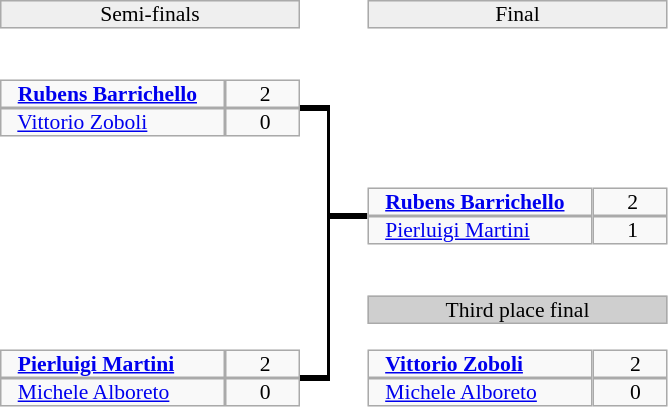<table border=0 cellpadding=0 cellspacing=0 style="font-size: 90%; margin:1em 2em 1em 1em;">
<tr>
<td> </td>
<td align="center" colspan="2" style="border:1px solid #aaa;" bgcolor=#EFEFEF>Semi-finals</td>
<td colspan="2"></td>
<td align="center" colspan="2" style="border:1px solid #aaa;" bgcolor=#EFEFEF>Final</td>
</tr>
<tr>
<td> </td>
<td width=150> </td>
<td width=50> </td>
<td width=20> </td>
<td width=25> </td>
<td width=150> </td>
<td width=50> </td>
</tr>
<tr>
<td height=6></td>
<td colspan="6" rowspan="1"> </td>
</tr>
<tr>
<td height=6></td>
<td style="border:1px solid #aaa;" bgcolor="#f9f9f9">   <strong><a href='#'>Rubens Barrichello</a></strong></td>
<td align=center style="border:1px solid #aaa;" bgcolor=#f9f9f9> 2</td>
<td align=center style="border-width:0 0 2px 0; border-style:solid;border-color:black;"> </td>
</tr>
<tr>
<td height=6></td>
<td style="border:1px solid #aaa;" bgcolor="#f9f9f9">    <a href='#'>Vittorio Zoboli</a></td>
<td align=center style="border:1px solid #aaa;" bgcolor=#f9f9f9> 0</td>
<td rowspan="10" align=center style="border-width:2px 2px 2px 0; border-style:solid;border-color:black;"> </td>
</tr>
<tr>
<td height=6></td>
<td> </td>
</tr>
<tr>
<td height=6></td>
<td colspan="4" rowspan="1"></td>
<td colspan="2" rowspan="1"> </td>
</tr>
<tr>
<td height=6></td>
<td rowspan="2" colspan="3"> </td>
<td align=center style="border-width:0 0 2px 0; border-style:solid;border-color:black;"> </td>
<td style="border:1px solid #aaa;" bgcolor="#f9f9f9">   <strong><a href='#'>Rubens Barrichello</a></strong></td>
<td align=center style="border:1px solid #aaa;" bgcolor=#f9f9f9> 2</td>
</tr>
<tr>
<td height=6></td>
<td align=center style="border-width:2px 0 0 0; border-style:solid;border-color:black;"></td>
<td style="border:1px solid #aaa;" bgcolor="#f9f9f9">   <a href='#'>Pierluigi Martini</a></td>
<td align=center style="border:1px solid #aaa;" bgcolor=#f9f9f9> 1</td>
</tr>
<tr>
<td height=6></td>
<td> </td>
</tr>
<tr>
<td height="6"></td>
<td> </td>
</tr>
<tr>
<td height=6></td>
<td colspan="4" rowspan="1"></td>
<td colspan="2" rowspan="1" align="center" style="border:1px solid #aaa;" bgcolor="#CFCFCF">Third place final</td>
</tr>
<tr>
<td height=6></td>
<td colspan="2" rowspan="1"> </td>
<td colspan="1" rowspan="1"></td>
<td colspan="2" rowspan="1"> </td>
</tr>
<tr>
<td height=6></td>
<td style="border:1px solid #aaa;" bgcolor="#f9f9f9">   <strong><a href='#'>Pierluigi Martini</a></strong></td>
<td align=center style="border:1px solid #aaa;" bgcolor=#f9f9f9> 2</td>
<td colspan="1" rowspan="1"></td>
<td style="border:1px solid #aaa;" bgcolor="#f9f9f9">   <strong><a href='#'>Vittorio Zoboli</a></strong></td>
<td style="border:1px solid #aaa;" bgcolor="#f9f9f9" align="center">  2</td>
</tr>
<tr>
<td height=6></td>
<td style="border:1px solid #aaa;" bgcolor="#f9f9f9">   <a href='#'>Michele Alboreto</a></td>
<td align=center style="border:1px solid #aaa;" bgcolor=#f9f9f9> 0</td>
<td align=center style="border-width:2px 0 0 0; border-style:solid;border-color:black;"> </td>
<td colspan="1" rowspan="1"></td>
<td style="border:1px solid #aaa;" bgcolor="#f9f9f9">   <a href='#'>Michele Alboreto</a></td>
<td style="border:1px solid #aaa;" bgcolor="#f9f9f9" align="center">  0</td>
</tr>
</table>
